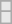<table class=wikitable>
<tr>
</tr>
<tr bgcolor= e8e8e8>
<td></td>
</tr>
<tr>
</tr>
<tr bgcolor= e8e8e8>
<td></td>
</tr>
</table>
